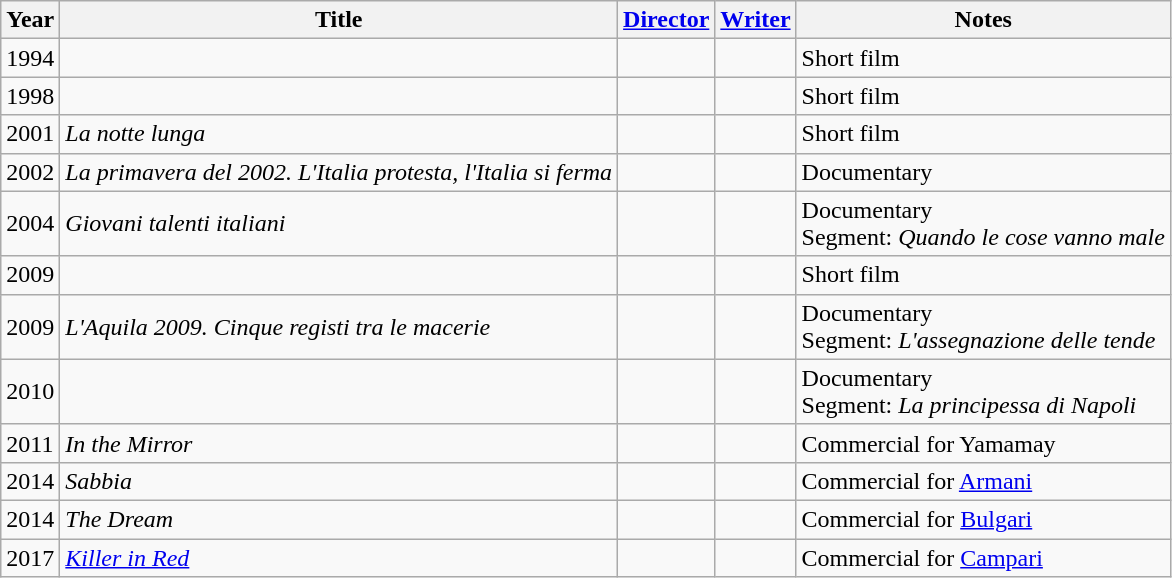<table class="wikitable sortable">
<tr>
<th>Year</th>
<th>Title</th>
<th><a href='#'>Director</a></th>
<th><a href='#'>Writer</a></th>
<th class="unsortable">Notes</th>
</tr>
<tr>
<td>1994</td>
<td><em></em></td>
<td></td>
<td></td>
<td>Short film</td>
</tr>
<tr>
<td>1998</td>
<td><em></em></td>
<td></td>
<td></td>
<td>Short film</td>
</tr>
<tr>
<td>2001</td>
<td><em>La notte lunga</em></td>
<td></td>
<td></td>
<td>Short film</td>
</tr>
<tr>
<td>2002</td>
<td><em>La primavera del 2002. L'Italia protesta, l'Italia si ferma</em></td>
<td></td>
<td></td>
<td>Documentary</td>
</tr>
<tr>
<td>2004</td>
<td><em>Giovani talenti italiani</em></td>
<td></td>
<td></td>
<td>Documentary<br>Segment: <em>Quando le cose vanno male</em></td>
</tr>
<tr>
<td>2009</td>
<td><em></em></td>
<td></td>
<td></td>
<td>Short film</td>
</tr>
<tr>
<td>2009</td>
<td><em>L'Aquila 2009. Cinque registi tra le macerie</em></td>
<td></td>
<td></td>
<td>Documentary<br>Segment: <em>L'assegnazione delle tende</em></td>
</tr>
<tr>
<td>2010</td>
<td><em></em></td>
<td></td>
<td></td>
<td>Documentary<br>Segment: <em>La principessa di Napoli</em></td>
</tr>
<tr>
<td>2011</td>
<td><em>In the Mirror</em></td>
<td></td>
<td></td>
<td>Commercial for Yamamay</td>
</tr>
<tr>
<td>2014</td>
<td><em>Sabbia</em></td>
<td></td>
<td></td>
<td>Commercial for <a href='#'>Armani</a></td>
</tr>
<tr>
<td>2014</td>
<td><em>The Dream</em></td>
<td></td>
<td></td>
<td>Commercial for <a href='#'>Bulgari</a></td>
</tr>
<tr>
<td>2017</td>
<td><em><a href='#'>Killer in Red</a></em></td>
<td></td>
<td></td>
<td>Commercial for <a href='#'>Campari</a></td>
</tr>
</table>
